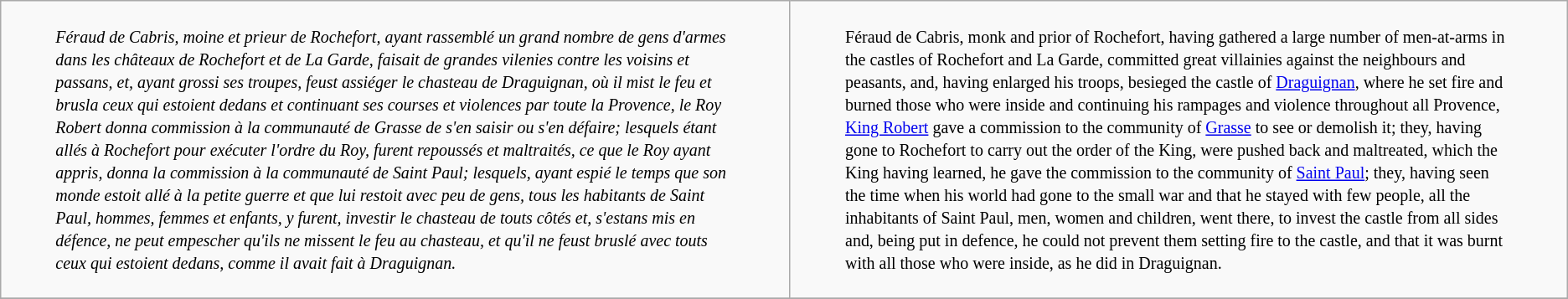<table class="wikitable">
<tr>
<td><blockquote><small><em>Féraud de Cabris, moine et prieur de Rochefort, ayant rassemblé un grand nombre de gens d'armes dans les châteaux de Rochefort et de La Garde, faisait de grandes vilenies contre les voisins et passans, et, ayant grossi ses troupes, feust assiéger le chasteau de Draguignan, où il mist le feu et brusla ceux qui estoient dedans et continuant ses courses et violences par toute la Provence, le Roy Robert donna commission à la communauté de Grasse de s'en saisir ou s'en défaire; lesquels étant allés à Rochefort pour exécuter l'ordre du Roy, furent repoussés et maltraités, ce que le Roy ayant appris, donna la commission à la communauté de Saint Paul; lesquels, ayant espié le temps que son monde estoit allé à la petite guerre et que lui restoit avec peu de gens, tous les habitants de Saint Paul, hommes, femmes et enfants, y furent, investir le chasteau de touts côtés et, s'estans mis en défence, ne peut empescher qu'ils ne missent le feu au chasteau, et qu'il ne feust bruslé avec touts ceux qui estoient dedans, comme il avait fait à Draguignan.</em></small></blockquote></td>
<td><blockquote><small>Féraud de Cabris, monk and prior of Rochefort, having gathered a large number of men-at-arms in the castles of Rochefort and La Garde, committed great villainies against the neighbours and peasants, and, having enlarged his troops, besieged the castle of <a href='#'>Draguignan</a>, where he set fire and burned those who were inside and continuing his rampages and violence throughout all Provence, <a href='#'>King Robert</a> gave a commission to the community of <a href='#'>Grasse</a> to see or demolish it; they, having gone to Rochefort to carry out the order of the King, were pushed back and maltreated, which the King having learned, he gave the commission to the community of <a href='#'>Saint Paul</a>; they, having seen the time when his world had gone to the small war and that he stayed with few people, all the inhabitants of Saint Paul, men, women and children, went there, to invest the castle from all sides and, being put in defence, he could not prevent them setting fire to the castle, and that it was burnt with all those who were inside, as he did in Draguignan.</small></blockquote></td>
</tr>
<tr>
</tr>
</table>
